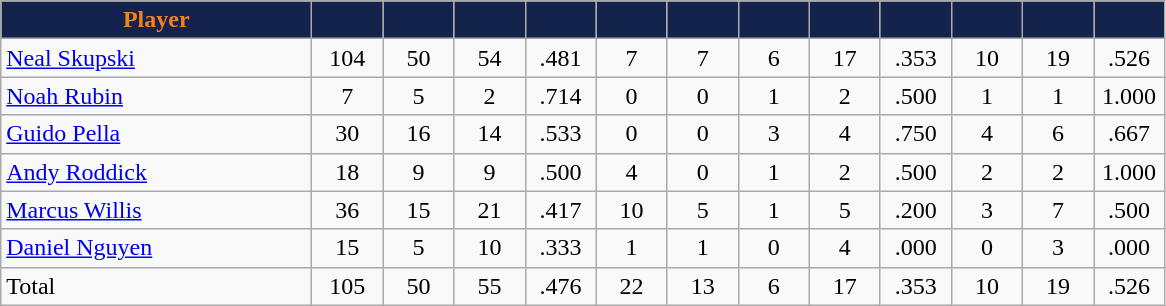<table class="wikitable" style="text-align:center">
<tr>
<th style="background:#14234B; color:#F18121" width="200px">Player</th>
<th style="background:#14234B; color:#F18121" width="40px"></th>
<th style="background:#14234B; color:#F18121" width="40px"></th>
<th style="background:#14234B; color:#F18121" width="40px"></th>
<th style="background:#14234B; color:#F18121" width="40px"></th>
<th style="background:#14234B; color:#F18121" width="40px"></th>
<th style="background:#14234B; color:#F18121" width="40px"></th>
<th style="background:#14234B; color:#F18121" width="40px"></th>
<th style="background:#14234B; color:#F18121" width="40px"></th>
<th style="background:#14234B; color:#F18121" width="40px"></th>
<th style="background:#14234B; color:#F18121" width="40px"></th>
<th style="background:#14234B; color:#F18121" width="40px"></th>
<th style="background:#14234B; color:#F18121" width="40px"></th>
</tr>
<tr>
<td style="text-align:left"><a href='#'>Neal Skupski</a></td>
<td>104</td>
<td>50</td>
<td>54</td>
<td>.481</td>
<td>7</td>
<td>7</td>
<td>6</td>
<td>17</td>
<td>.353</td>
<td>10</td>
<td>19</td>
<td>.526</td>
</tr>
<tr>
<td style="text-align:left"><a href='#'>Noah Rubin</a></td>
<td>7</td>
<td>5</td>
<td>2</td>
<td>.714</td>
<td>0</td>
<td>0</td>
<td>1</td>
<td>2</td>
<td>.500</td>
<td>1</td>
<td>1</td>
<td>1.000</td>
</tr>
<tr>
<td style="text-align:left"><a href='#'>Guido Pella</a></td>
<td>30</td>
<td>16</td>
<td>14</td>
<td>.533</td>
<td>0</td>
<td>0</td>
<td>3</td>
<td>4</td>
<td>.750</td>
<td>4</td>
<td>6</td>
<td>.667</td>
</tr>
<tr>
<td style="text-align:left"><a href='#'>Andy Roddick</a></td>
<td>18</td>
<td>9</td>
<td>9</td>
<td>.500</td>
<td>4</td>
<td>0</td>
<td>1</td>
<td>2</td>
<td>.500</td>
<td>2</td>
<td>2</td>
<td>1.000</td>
</tr>
<tr>
<td style="text-align:left"><a href='#'>Marcus Willis</a></td>
<td>36</td>
<td>15</td>
<td>21</td>
<td>.417</td>
<td>10</td>
<td>5</td>
<td>1</td>
<td>5</td>
<td>.200</td>
<td>3</td>
<td>7</td>
<td>.500</td>
</tr>
<tr>
<td style="text-align:left"><a href='#'>Daniel Nguyen</a></td>
<td>15</td>
<td>5</td>
<td>10</td>
<td>.333</td>
<td>1</td>
<td>1</td>
<td>0</td>
<td>4</td>
<td>.000</td>
<td>0</td>
<td>3</td>
<td>.000</td>
</tr>
<tr>
<td style="text-align:left">Total</td>
<td>105</td>
<td>50</td>
<td>55</td>
<td>.476</td>
<td>22</td>
<td>13</td>
<td>6</td>
<td>17</td>
<td>.353</td>
<td>10</td>
<td>19</td>
<td>.526</td>
</tr>
</table>
